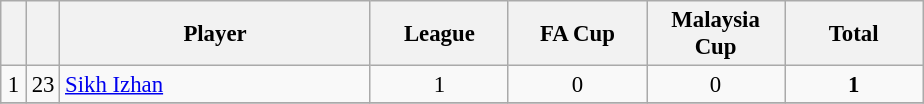<table class="wikitable sortable" style="font-size: 95%; text-align: center;">
<tr>
<th width=10></th>
<th width=10></th>
<th width=200>Player</th>
<th width=85>League</th>
<th width=85>FA Cup</th>
<th width=85>Malaysia Cup</th>
<th width=85>Total</th>
</tr>
<tr>
<td rowspan=1>1</td>
<td>23</td>
<td align=left> <a href='#'>Sikh Izhan</a></td>
<td>1</td>
<td>0</td>
<td>0</td>
<td><strong>1</strong></td>
</tr>
<tr>
</tr>
</table>
